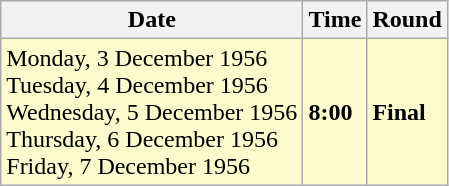<table class="wikitable">
<tr>
<th>Date</th>
<th>Time</th>
<th>Round</th>
</tr>
<tr style=background:lemonchiffon>
<td>Monday, 3 December 1956<br>Tuesday, 4 December 1956<br>Wednesday, 5 December 1956<br>Thursday, 6 December 1956<br>Friday, 7 December 1956</td>
<td><strong>8:00</strong></td>
<td><strong>Final</strong></td>
</tr>
</table>
